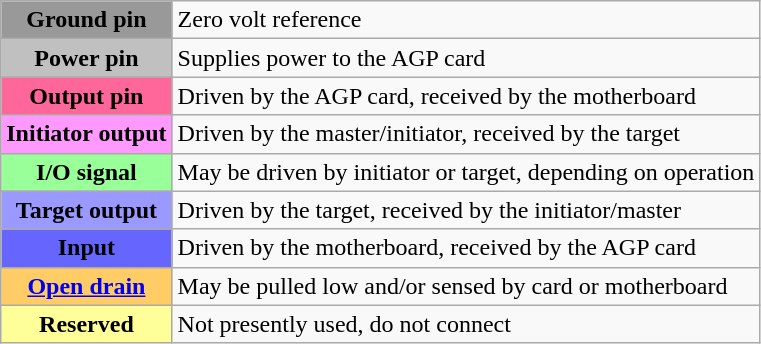<table class=wikitable>
<tr>
<th style="background:#999">Ground pin</th>
<td>Zero volt reference</td>
</tr>
<tr>
<th style="background:silver">Power pin</th>
<td>Supplies power to the AGP card</td>
</tr>
<tr>
<th style="background:#f69">Output pin</th>
<td>Driven by the AGP card, received by the motherboard</td>
</tr>
<tr>
<th style="background:#f9f">Initiator output</th>
<td>Driven by the master/initiator, received by the target</td>
</tr>
<tr>
<th style="background:#9f9">I/O signal</th>
<td>May be driven by initiator or target, depending on operation</td>
</tr>
<tr>
<th style="background:#99f">Target output</th>
<td>Driven by the target, received by the initiator/master</td>
</tr>
<tr>
<th style="background:#66f">Input</th>
<td>Driven by the motherboard, received by the AGP card</td>
</tr>
<tr>
<th style="background:#fc6"><a href='#'>Open drain</a></th>
<td>May be pulled low and/or sensed by card or motherboard</td>
</tr>
<tr>
<th style="background:#ff9">Reserved</th>
<td>Not presently used, do not connect</td>
</tr>
</table>
